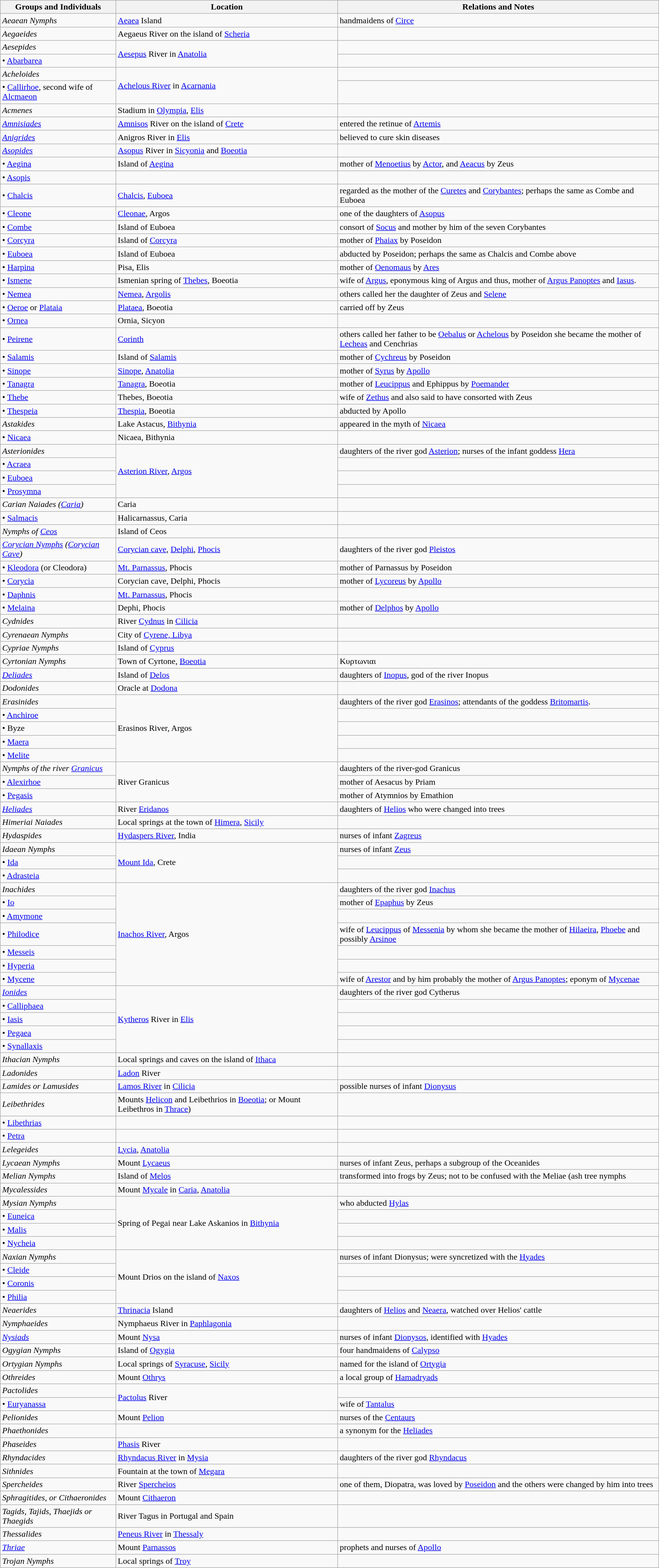<table class="wikitable">
<tr>
<th>Groups and Individuals</th>
<th>Location</th>
<th>Relations and Notes</th>
</tr>
<tr>
<td><em>Aeaean Nymphs</em></td>
<td><a href='#'>Aeaea</a> Island</td>
<td>handmaidens of <a href='#'>Circe</a></td>
</tr>
<tr>
<td><em>Aegaeides</em></td>
<td>Aegaeus River on the island of <a href='#'>Scheria</a></td>
<td></td>
</tr>
<tr>
<td><em>Aesepides</em></td>
<td rowspan="2"><a href='#'>Aesepus</a> River in <a href='#'>Anatolia</a></td>
<td></td>
</tr>
<tr>
<td>• <a href='#'>Abarbarea</a></td>
<td></td>
</tr>
<tr>
<td><em>Acheloides</em></td>
<td rowspan="2"><a href='#'>Achelous River</a> in <a href='#'>Acarnania</a></td>
<td></td>
</tr>
<tr>
<td>• <a href='#'>Callirhoe</a>, second wife of <a href='#'>Alcmaeon</a></td>
<td></td>
</tr>
<tr>
<td><em>Acmenes</em></td>
<td>Stadium in <a href='#'>Olympia</a>, <a href='#'>Elis</a></td>
<td></td>
</tr>
<tr>
<td><em><a href='#'>Amnisiades</a></em></td>
<td><a href='#'>Amnisos</a> River on the island of <a href='#'>Crete</a></td>
<td>entered the retinue of <a href='#'>Artemis</a></td>
</tr>
<tr>
<td><em><a href='#'>Anigrides</a></em></td>
<td>Anigros River in <a href='#'>Elis</a></td>
<td>believed to cure skin diseases</td>
</tr>
<tr>
<td><em><a href='#'>Asopides</a></em></td>
<td><a href='#'>Asopus</a> River in <a href='#'>Sicyonia</a> and <a href='#'>Boeotia</a></td>
<td></td>
</tr>
<tr>
<td>• <a href='#'>Aegina</a></td>
<td>Island of <a href='#'>Aegina</a></td>
<td>mother of <a href='#'>Menoetius</a> by <a href='#'>Actor</a>, and <a href='#'>Aeacus</a> by Zeus</td>
</tr>
<tr>
<td>• <a href='#'>Asopis</a></td>
<td></td>
<td></td>
</tr>
<tr>
<td>• <a href='#'>Chalcis</a></td>
<td><a href='#'>Chalcis</a>, <a href='#'>Euboea</a></td>
<td>regarded as the mother of the <a href='#'>Curetes</a> and <a href='#'>Corybantes</a>; perhaps the same as Combe and Euboea</td>
</tr>
<tr>
<td>• <a href='#'>Cleone</a></td>
<td><a href='#'>Cleonae</a>, Argos</td>
<td>one of the daughters of <a href='#'>Asopus</a></td>
</tr>
<tr>
<td>• <a href='#'>Combe</a></td>
<td>Island of Euboea</td>
<td>consort of <a href='#'>Socus</a> and mother by him of the seven Corybantes</td>
</tr>
<tr>
<td>• <a href='#'>Corcyra</a></td>
<td>Island of <a href='#'>Corcyra</a></td>
<td>mother of <a href='#'>Phaiax</a> by Poseidon</td>
</tr>
<tr>
<td>• <a href='#'>Euboea</a></td>
<td>Island of Euboea</td>
<td>abducted by Poseidon; perhaps the same as Chalcis and Combe above</td>
</tr>
<tr>
<td>• <a href='#'>Harpina</a></td>
<td>Pisa, Elis</td>
<td>mother of <a href='#'>Oenomaus</a> by <a href='#'>Ares</a></td>
</tr>
<tr>
<td>• <a href='#'>Ismene</a></td>
<td>Ismenian spring of <a href='#'>Thebes</a>, Boeotia</td>
<td>wife of <a href='#'>Argus</a>, eponymous king of Argus and thus, mother of <a href='#'>Argus Panoptes</a> and <a href='#'>Iasus</a>.</td>
</tr>
<tr>
<td>• <a href='#'>Nemea</a></td>
<td><a href='#'>Nemea</a>, <a href='#'>Argolis</a></td>
<td>others called her the daughter of Zeus and <a href='#'>Selene</a></td>
</tr>
<tr>
<td>• <a href='#'>Oeroe</a> or <a href='#'>Plataia</a></td>
<td><a href='#'>Plataea</a>, Boeotia</td>
<td>carried off by Zeus</td>
</tr>
<tr>
<td>• <a href='#'>Ornea</a></td>
<td>Ornia, Sicyon</td>
<td></td>
</tr>
<tr>
<td>• <a href='#'>Peirene</a></td>
<td><a href='#'>Corinth</a></td>
<td>others called her father to be <a href='#'>Oebalus</a> or <a href='#'>Achelous</a> by Poseidon she became the mother of <a href='#'>Lecheas</a> and Cenchrias</td>
</tr>
<tr>
<td>• <a href='#'>Salamis</a></td>
<td>Island of <a href='#'>Salamis</a></td>
<td>mother of <a href='#'>Cychreus</a> by Poseidon</td>
</tr>
<tr>
<td>• <a href='#'>Sinope</a></td>
<td><a href='#'>Sinope</a>, <a href='#'>Anatolia</a></td>
<td>mother of <a href='#'>Syrus</a> by <a href='#'>Apollo</a></td>
</tr>
<tr>
<td>• <a href='#'>Tanagra</a></td>
<td><a href='#'>Tanagra</a>, Boeotia</td>
<td>mother of <a href='#'>Leucippus</a> and Ephippus by <a href='#'>Poemander</a></td>
</tr>
<tr>
<td>• <a href='#'>Thebe</a></td>
<td>Thebes, Boeotia</td>
<td>wife of <a href='#'>Zethus</a> and also said to have consorted with Zeus</td>
</tr>
<tr>
<td>• <a href='#'>Thespeia</a></td>
<td><a href='#'>Thespia</a>, Boeotia</td>
<td>abducted by Apollo</td>
</tr>
<tr>
<td><em>Astakides</em></td>
<td>Lake Astacus, <a href='#'>Bithynia</a></td>
<td>appeared in the myth of <a href='#'>Nicaea</a></td>
</tr>
<tr>
<td>• <a href='#'>Nicaea</a></td>
<td>Nicaea, Bithynia</td>
<td></td>
</tr>
<tr>
<td><em>Asterionides</em></td>
<td rowspan="4"><a href='#'>Asterion River</a>, <a href='#'>Argos</a></td>
<td>daughters of the river god <a href='#'>Asterion</a>; nurses of the infant goddess <a href='#'>Hera</a></td>
</tr>
<tr>
<td>• <a href='#'>Acraea</a></td>
<td></td>
</tr>
<tr>
<td>• <a href='#'>Euboea</a></td>
<td></td>
</tr>
<tr>
<td>• <a href='#'>Prosymna</a></td>
<td></td>
</tr>
<tr>
<td><em>Carian Naiades (<a href='#'>Caria</a>)</em></td>
<td>Caria</td>
<td></td>
</tr>
<tr>
<td>• <a href='#'>Salmacis</a></td>
<td>Halicarnassus, Caria</td>
<td></td>
</tr>
<tr>
<td><em>Nymphs of <a href='#'>Ceos</a></em></td>
<td>Island of Ceos</td>
<td></td>
</tr>
<tr>
<td><em><a href='#'>Corycian Nymphs</a> (<a href='#'>Corycian Cave</a>)</em></td>
<td><a href='#'>Corycian cave</a>, <a href='#'>Delphi</a>, <a href='#'>Phocis</a></td>
<td>daughters of the river god <a href='#'>Pleistos</a></td>
</tr>
<tr>
<td>• <a href='#'>Kleodora</a> (or Cleodora)</td>
<td><a href='#'>Mt. Parnassus</a>, Phocis</td>
<td>mother of Parnassus by Poseidon</td>
</tr>
<tr>
<td>• <a href='#'>Corycia</a></td>
<td>Corycian cave, Delphi, Phocis</td>
<td>mother of <a href='#'>Lycoreus</a> by <a href='#'>Apollo</a></td>
</tr>
<tr>
<td>• <a href='#'>Daphnis</a></td>
<td><a href='#'>Mt. Parnassus</a>, Phocis</td>
<td></td>
</tr>
<tr>
<td>• <a href='#'>Melaina</a></td>
<td>Dephi, Phocis</td>
<td>mother of <a href='#'>Delphos</a> by <a href='#'>Apollo</a></td>
</tr>
<tr>
<td><em>Cydnides</em></td>
<td>River <a href='#'>Cydnus</a> in <a href='#'>Cilicia</a></td>
<td></td>
</tr>
<tr>
<td><em>Cyrenaean Nymphs</em></td>
<td>City of <a href='#'>Cyrene, Libya</a></td>
<td></td>
</tr>
<tr>
<td><em>Cypriae Nymphs</em></td>
<td>Island of <a href='#'>Cyprus</a></td>
<td></td>
</tr>
<tr>
<td><em>Cyrtonian Nymphs</em></td>
<td>Town of Cyrtone, <a href='#'>Boeotia</a></td>
<td>Κυρτωνιαι</td>
</tr>
<tr>
<td><em><a href='#'>Deliades</a></em></td>
<td>Island of <a href='#'>Delos</a></td>
<td>daughters of <a href='#'>Inopus</a>, god of the river Inopus</td>
</tr>
<tr>
<td><em>Dodonides</em></td>
<td>Oracle at <a href='#'>Dodona</a></td>
<td></td>
</tr>
<tr>
<td><em>Erasinides</em></td>
<td rowspan="5">Erasinos River, Argos</td>
<td>daughters of the river god <a href='#'>Erasinos</a>; attendants of the goddess <a href='#'>Britomartis</a>.</td>
</tr>
<tr>
<td>• <a href='#'>Anchiroe</a></td>
<td></td>
</tr>
<tr>
<td>• Byze</td>
<td></td>
</tr>
<tr>
<td>• <a href='#'>Maera</a></td>
<td></td>
</tr>
<tr>
<td>• <a href='#'>Melite</a></td>
<td></td>
</tr>
<tr>
<td><em>Nymphs of the river <a href='#'>Granicus</a></em></td>
<td rowspan="3">River Granicus</td>
<td>daughters of the river-god Granicus</td>
</tr>
<tr>
<td>• <a href='#'>Alexirhoe</a></td>
<td>mother of Aesacus by Priam</td>
</tr>
<tr>
<td>• <a href='#'>Pegasis</a></td>
<td>mother of Atymnios by Emathion</td>
</tr>
<tr>
<td><em><a href='#'>Heliades</a></em></td>
<td>River <a href='#'>Eridanos</a></td>
<td>daughters of <a href='#'>Helios</a> who were changed into trees</td>
</tr>
<tr>
<td><em>Himeriai Naiades</em></td>
<td>Local springs at the town of <a href='#'>Himera</a>, <a href='#'>Sicily</a></td>
<td></td>
</tr>
<tr>
<td><em>Hydaspides</em></td>
<td><a href='#'>Hydaspers River</a>, India</td>
<td>nurses of infant <a href='#'>Zagreus</a></td>
</tr>
<tr>
<td><em>Idaean Nymphs</em></td>
<td rowspan="3"><a href='#'>Mount Ida</a>, Crete</td>
<td>nurses of infant <a href='#'>Zeus</a></td>
</tr>
<tr>
<td>• <a href='#'>Ida</a></td>
<td></td>
</tr>
<tr>
<td>• <a href='#'>Adrasteia</a></td>
<td></td>
</tr>
<tr>
<td><em>Inachides</em></td>
<td rowspan="7"><a href='#'>Inachos River</a>, Argos</td>
<td>daughters of the river god <a href='#'>Inachus</a></td>
</tr>
<tr>
<td>• <a href='#'>Io</a></td>
<td>mother of <a href='#'>Epaphus</a> by Zeus</td>
</tr>
<tr>
<td>• <a href='#'>Amymone</a></td>
<td></td>
</tr>
<tr>
<td>• <a href='#'>Philodice</a></td>
<td>wife of <a href='#'>Leucippus</a> of <a href='#'>Messenia</a> by whom she became the mother of <a href='#'>Hilaeira</a>, <a href='#'>Phoebe</a> and possibly <a href='#'>Arsinoe</a></td>
</tr>
<tr>
<td>• <a href='#'>Messeis</a></td>
<td></td>
</tr>
<tr>
<td>• <a href='#'>Hyperia</a></td>
<td></td>
</tr>
<tr>
<td>• <a href='#'>Mycene</a></td>
<td>wife of <a href='#'>Arestor</a> and by him probably the mother of <a href='#'>Argus Panoptes</a>; eponym of <a href='#'>Mycenae</a></td>
</tr>
<tr>
<td><em><a href='#'>Ionides</a></em></td>
<td rowspan="5"><a href='#'>Kytheros</a> River in <a href='#'>Elis</a></td>
<td>daughters of the river god Cytherus</td>
</tr>
<tr>
<td>• <a href='#'>Calliphaea</a></td>
<td></td>
</tr>
<tr>
<td>• <a href='#'>Iasis</a></td>
<td></td>
</tr>
<tr>
<td>• <a href='#'>Pegaea</a></td>
<td></td>
</tr>
<tr>
<td>• <a href='#'>Synallaxis</a></td>
<td></td>
</tr>
<tr>
<td><em>Ithacian Nymphs</em></td>
<td>Local springs and caves on the island of <a href='#'>Ithaca</a></td>
<td></td>
</tr>
<tr>
<td><em>Ladonides</em></td>
<td><a href='#'>Ladon</a> River</td>
<td></td>
</tr>
<tr>
<td><em>Lamides or Lamusides</em></td>
<td><a href='#'>Lamos River</a> in <a href='#'>Cilicia</a></td>
<td>possible nurses of infant <a href='#'>Dionysus</a></td>
</tr>
<tr>
<td><em>Leibethrides</em></td>
<td>Mounts <a href='#'>Helicon</a> and Leibethrios in <a href='#'>Boeotia</a>; or Mount Leibethros in <a href='#'>Thrace</a>)</td>
<td></td>
</tr>
<tr>
<td>• <a href='#'>Libethrias</a></td>
<td></td>
<td></td>
</tr>
<tr>
<td>• <a href='#'>Petra</a></td>
<td></td>
<td></td>
</tr>
<tr>
<td><em>Lelegeides</em></td>
<td><a href='#'>Lycia</a>, <a href='#'>Anatolia</a></td>
<td></td>
</tr>
<tr>
<td><em>Lycaean Nymphs</em></td>
<td>Mount <a href='#'>Lycaeus</a></td>
<td>nurses of infant Zeus, perhaps a subgroup of the Oceanides</td>
</tr>
<tr>
<td><em>Melian Nymphs</em></td>
<td>Island of <a href='#'>Melos</a></td>
<td>transformed into frogs by Zeus; not to be confused with the Meliae (ash tree nymphs</td>
</tr>
<tr>
<td><em>Mycalessides</em></td>
<td>Mount <a href='#'>Mycale</a> in <a href='#'>Caria</a>, <a href='#'>Anatolia</a></td>
<td></td>
</tr>
<tr>
<td><em>Mysian Nymphs</em></td>
<td rowspan="4">Spring of Pegai near Lake Askanios in <a href='#'>Bithynia</a></td>
<td>who abducted <a href='#'>Hylas</a></td>
</tr>
<tr>
<td>• <a href='#'>Euneica</a></td>
<td></td>
</tr>
<tr>
<td>• <a href='#'>Malis</a></td>
<td></td>
</tr>
<tr>
<td>• <a href='#'>Nycheia</a></td>
<td></td>
</tr>
<tr>
<td><em>Naxian Nymphs</em></td>
<td rowspan="4">Mount Drios on the island of <a href='#'>Naxos</a></td>
<td>nurses of infant Dionysus; were syncretized with the <a href='#'>Hyades</a></td>
</tr>
<tr>
<td>• <a href='#'>Cleide</a></td>
<td></td>
</tr>
<tr>
<td>• <a href='#'>Coronis</a></td>
<td></td>
</tr>
<tr>
<td>• <a href='#'>Philia</a></td>
<td></td>
</tr>
<tr>
<td><em>Neaerides</em></td>
<td><a href='#'>Thrinacia</a> Island</td>
<td>daughters of <a href='#'>Helios</a> and <a href='#'>Neaera</a>, watched over Helios' cattle</td>
</tr>
<tr>
<td><em>Nymphaeides</em></td>
<td>Nymphaeus River in <a href='#'>Paphlagonia</a></td>
<td></td>
</tr>
<tr>
<td><em><a href='#'>Nysiads</a></em></td>
<td>Mount <a href='#'>Nysa</a></td>
<td>nurses of infant <a href='#'>Dionysos</a>, identified with <a href='#'>Hyades</a></td>
</tr>
<tr>
<td><em>Ogygian Nymphs</em></td>
<td>Island of <a href='#'>Ogygia</a></td>
<td>four handmaidens of <a href='#'>Calypso</a></td>
</tr>
<tr>
<td><em>Ortygian Nymphs</em></td>
<td>Local springs of <a href='#'>Syracuse</a>, <a href='#'>Sicily</a></td>
<td>named for the island of <a href='#'>Ortygia</a></td>
</tr>
<tr>
<td><em>Othreides</em></td>
<td>Mount <a href='#'>Othrys</a></td>
<td>a local group of <a href='#'>Hamadryads</a></td>
</tr>
<tr>
<td><em>Pactolides</em></td>
<td rowspan="2"><a href='#'>Pactolus</a> River</td>
<td></td>
</tr>
<tr>
<td>• <a href='#'>Euryanassa</a></td>
<td>wife of <a href='#'>Tantalus</a></td>
</tr>
<tr>
<td><em>Pelionides</em></td>
<td>Mount <a href='#'>Pelion</a></td>
<td>nurses of the <a href='#'>Centaurs</a></td>
</tr>
<tr>
<td><em>Phaethonides</em></td>
<td></td>
<td>a synonym for the <a href='#'>Heliades</a></td>
</tr>
<tr>
<td><em>Phaseides</em></td>
<td><a href='#'>Phasis</a> River</td>
<td></td>
</tr>
<tr>
<td><em>Rhyndacides</em></td>
<td><a href='#'>Rhyndacus River</a> in <a href='#'>Mysia</a></td>
<td>daughters of the river god <a href='#'>Rhyndacus</a></td>
</tr>
<tr>
<td><em>Sithnides</em></td>
<td>Fountain at the town of <a href='#'>Megara</a></td>
<td></td>
</tr>
<tr>
<td><em>Spercheides</em></td>
<td>River <a href='#'>Spercheios</a></td>
<td>one of them, Diopatra, was loved by <a href='#'>Poseidon</a> and the others were changed by him into trees</td>
</tr>
<tr>
<td><em>Sphragitides, or Cithaeronides</em></td>
<td>Mount <a href='#'>Cithaeron</a></td>
<td></td>
</tr>
<tr>
<td><em>Tagids, Tajids, Thaejids or Thaegids</em></td>
<td>River Tagus in Portugal and Spain</td>
<td></td>
</tr>
<tr>
<td><em>Thessalides</em></td>
<td><a href='#'>Peneus River</a> in <a href='#'>Thessaly</a></td>
<td></td>
</tr>
<tr>
<td><em><a href='#'>Thriae</a></em></td>
<td>Mount <a href='#'>Parnassos</a></td>
<td>prophets and nurses of <a href='#'>Apollo</a></td>
</tr>
<tr>
<td><em>Trojan Nymphs</em></td>
<td>Local springs of <a href='#'>Troy</a></td>
<td></td>
</tr>
</table>
